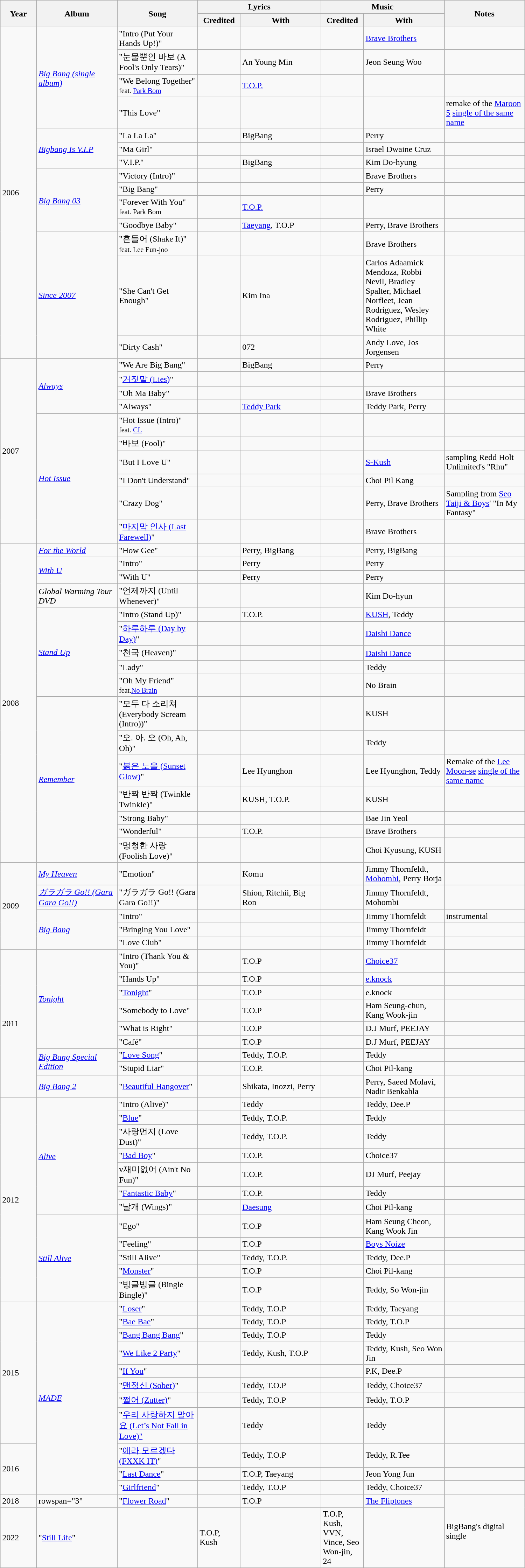<table class="wikitable" width=1000px>
<tr>
<th rowspan=2 width=50px>Year</th>
<th rowspan=2 width=120px>Album</th>
<th rowspan=2 width=120px>Song</th>
<th colspan="2">Lyrics</th>
<th colspan="2">Music</th>
<th rowspan=2 width=120px>Notes</th>
</tr>
<tr>
<th width=50px>Credited</th>
<th width=120px>With</th>
<th width=50px>Credited</th>
<th width=120px>With</th>
</tr>
<tr>
<td rowspan="14">2006</td>
<td rowspan="4"><em><a href='#'>Big Bang (single album)</a></em></td>
<td>"Intro (Put Your Hands Up!)"</td>
<td></td>
<td></td>
<td></td>
<td><a href='#'>Brave Brothers</a></td>
<td></td>
</tr>
<tr>
<td>"눈물뿐인 바보 (A Fool's Only Tears)"</td>
<td></td>
<td>An Young Min</td>
<td></td>
<td>Jeon Seung Woo</td>
<td></td>
</tr>
<tr>
<td>"We Belong Together" <small>feat. <a href='#'>Park Bom</a></small></td>
<td></td>
<td><a href='#'>T.O.P.</a></td>
<td></td>
<td></td>
<td></td>
</tr>
<tr>
<td>"This Love"</td>
<td></td>
<td></td>
<td></td>
<td></td>
<td>remake of the <a href='#'>Maroon 5</a> <a href='#'>single of the same name</a></td>
</tr>
<tr>
<td rowspan="3"><em><a href='#'>Bigbang Is V.I.P</a></em></td>
<td>"La La La"</td>
<td></td>
<td>BigBang</td>
<td></td>
<td>Perry</td>
<td></td>
</tr>
<tr>
<td>"Ma Girl"</td>
<td></td>
<td></td>
<td></td>
<td>Israel Dwaine Cruz</td>
<td></td>
</tr>
<tr>
<td>"V.I.P."</td>
<td></td>
<td>BigBang</td>
<td></td>
<td>Kim Do-hyung</td>
<td></td>
</tr>
<tr>
<td rowspan="4"><em><a href='#'>Big Bang 03</a></em></td>
<td>"Victory (Intro)"</td>
<td></td>
<td></td>
<td></td>
<td>Brave Brothers</td>
<td></td>
</tr>
<tr>
<td>"Big Bang"</td>
<td></td>
<td></td>
<td></td>
<td>Perry</td>
<td></td>
</tr>
<tr>
<td>"Forever With You"  <small>feat. Park Bom</small></td>
<td></td>
<td><a href='#'>T.O.P.</a></td>
<td></td>
<td></td>
<td></td>
</tr>
<tr>
<td>"Goodbye Baby"</td>
<td></td>
<td><a href='#'>Taeyang</a>, T.O.P</td>
<td></td>
<td>Perry, Brave Brothers</td>
<td></td>
</tr>
<tr>
<td rowspan="3"><em><a href='#'>Since 2007</a></em></td>
<td>"흔들어 (Shake It)" <small>feat. Lee Eun-joo</small></td>
<td></td>
<td></td>
<td></td>
<td>Brave Brothers</td>
<td></td>
</tr>
<tr>
<td>"She Can't Get Enough"</td>
<td></td>
<td>Kim Ina</td>
<td></td>
<td>Carlos Adaamick Mendoza, Robbi Nevil, Bradley Spalter, Michael Norfleet, Jean Rodriguez, Wesley Rodriguez, Phillip White</td>
<td></td>
</tr>
<tr>
<td>"Dirty Cash"</td>
<td></td>
<td>072</td>
<td></td>
<td>Andy Love, Jos Jorgensen</td>
<td></td>
</tr>
<tr>
<td rowspan="10">2007</td>
<td rowspan="4"><em><a href='#'>Always</a></em></td>
<td>"We Are Big Bang"</td>
<td></td>
<td>BigBang</td>
<td></td>
<td>Perry</td>
<td></td>
</tr>
<tr>
<td>"<a href='#'>거짓말 (Lies)</a>"</td>
<td></td>
<td></td>
<td></td>
<td></td>
<td></td>
</tr>
<tr>
<td>"Oh Ma Baby"</td>
<td></td>
<td></td>
<td></td>
<td>Brave Brothers</td>
<td></td>
</tr>
<tr>
<td>"Always"</td>
<td></td>
<td><a href='#'>Teddy Park</a></td>
<td></td>
<td>Teddy Park, Perry</td>
<td></td>
</tr>
<tr>
<td rowspan="6"><em><a href='#'>Hot Issue</a></em></td>
<td>"Hot Issue (Intro)" <small>feat. <a href='#'>CL</a></small></td>
<td></td>
<td></td>
<td></td>
<td></td>
<td></td>
</tr>
<tr>
<td>"바보 (Fool)"</td>
<td></td>
<td></td>
<td></td>
<td></td>
<td></td>
</tr>
<tr>
<td>"But I Love U"</td>
<td></td>
<td></td>
<td></td>
<td><a href='#'>S-Kush</a></td>
<td>sampling Redd Holt Unlimited's "Rhu"</td>
</tr>
<tr>
<td>"I Don't Understand"</td>
<td></td>
<td></td>
<td></td>
<td>Choi Pil Kang</td>
<td></td>
</tr>
<tr>
<td>"Crazy Dog"</td>
<td></td>
<td></td>
<td></td>
<td>Perry, Brave Brothers</td>
<td>Sampling from <a href='#'>Seo Taiji & Boys</a>' "In My Fantasy"</td>
</tr>
<tr>
<td>"<a href='#'>마지막 인사 (Last Farewell)</a>"</td>
<td></td>
<td></td>
<td></td>
<td>Brave Brothers</td>
<td></td>
</tr>
<tr>
<td rowspan="16">2008</td>
<td rowspan="1"><em><a href='#'>For the World</a></em></td>
<td>"How Gee"</td>
<td></td>
<td>Perry, BigBang</td>
<td></td>
<td>Perry, BigBang</td>
<td></td>
</tr>
<tr>
<td rowspan="2"><em><a href='#'>With U</a></em></td>
<td>"Intro"</td>
<td></td>
<td>Perry</td>
<td></td>
<td>Perry</td>
<td></td>
</tr>
<tr>
<td>"With U"</td>
<td></td>
<td>Perry</td>
<td></td>
<td>Perry</td>
<td></td>
</tr>
<tr>
<td><em>Global Warming Tour DVD</em></td>
<td>"언제까지 (Until Whenever)"</td>
<td></td>
<td></td>
<td></td>
<td>Kim Do-hyun</td>
<td></td>
</tr>
<tr>
<td rowspan="5"><em><a href='#'>Stand Up</a></em></td>
<td>"Intro (Stand Up)"</td>
<td></td>
<td>T.O.P.</td>
<td></td>
<td><a href='#'>KUSH</a>, Teddy</td>
<td></td>
</tr>
<tr>
<td>"<a href='#'>하루하루 (Day by Day)</a>"</td>
<td></td>
<td></td>
<td></td>
<td><a href='#'>Daishi Dance</a></td>
<td></td>
</tr>
<tr>
<td>"천국 (Heaven)"</td>
<td></td>
<td></td>
<td></td>
<td><a href='#'>Daishi Dance</a></td>
<td></td>
</tr>
<tr>
<td>"Lady"</td>
<td></td>
<td></td>
<td></td>
<td>Teddy</td>
<td></td>
</tr>
<tr>
<td>"Oh My Friend" <small>feat.<a href='#'>No Brain</a></small></td>
<td></td>
<td></td>
<td></td>
<td>No Brain</td>
<td></td>
</tr>
<tr>
<td rowspan="7"><em><a href='#'>Remember</a></em></td>
<td>"모두 다 소리쳐 (Everybody Scream (Intro))"</td>
<td></td>
<td></td>
<td></td>
<td>KUSH</td>
<td></td>
</tr>
<tr>
<td>"오. 아. 오 (Oh, Ah, Oh)"</td>
<td></td>
<td></td>
<td></td>
<td>Teddy</td>
<td></td>
</tr>
<tr>
<td>"<a href='#'>붉은 노을 (Sunset Glow)</a>"</td>
<td></td>
<td>Lee Hyunghon</td>
<td></td>
<td>Lee Hyunghon, Teddy</td>
<td>Remake of the <a href='#'>Lee Moon-se</a> <a href='#'>single of the same name</a></td>
</tr>
<tr>
<td>"반짝 반짝 (Twinkle Twinkle)"</td>
<td></td>
<td>KUSH, T.O.P.</td>
<td></td>
<td>KUSH</td>
<td></td>
</tr>
<tr>
<td>"Strong Baby"</td>
<td></td>
<td></td>
<td></td>
<td>Bae Jin Yeol</td>
<td></td>
</tr>
<tr>
<td>"Wonderful"</td>
<td></td>
<td>T.O.P.</td>
<td></td>
<td>Brave Brothers</td>
<td></td>
</tr>
<tr>
<td>"멍청한 사랑 (Foolish Love)"</td>
<td></td>
<td></td>
<td></td>
<td>Choi Kyusung, KUSH</td>
<td></td>
</tr>
<tr>
<td rowspan="5">2009</td>
<td><em><a href='#'>My Heaven</a></em></td>
<td>"Emotion"</td>
<td></td>
<td>Komu</td>
<td></td>
<td>Jimmy Thornfeldt, <a href='#'>Mohombi</a>, Perry Borja</td>
<td></td>
</tr>
<tr>
<td><em><a href='#'>ガラガラ Go!! (Gara Gara Go!!)</a></em></td>
<td>"ガラガラ Go!! (Gara Gara Go!!)"</td>
<td></td>
<td>Shion, Ritchii, Big Ron</td>
<td></td>
<td>Jimmy Thornfeldt, Mohombi</td>
<td></td>
</tr>
<tr>
<td rowspan="3"><em><a href='#'>Big Bang</a></em></td>
<td>"Intro"</td>
<td></td>
<td></td>
<td></td>
<td>Jimmy Thornfeldt</td>
<td>instrumental</td>
</tr>
<tr>
<td>"Bringing You Love"</td>
<td></td>
<td></td>
<td></td>
<td>Jimmy Thornfeldt</td>
<td></td>
</tr>
<tr>
<td>"Love Club"</td>
<td></td>
<td></td>
<td></td>
<td>Jimmy Thornfeldt</td>
<td></td>
</tr>
<tr>
<td rowspan="9">2011</td>
<td rowspan="6"><em><a href='#'>Tonight</a></em></td>
<td>"Intro (Thank You & You)"</td>
<td></td>
<td>T.O.P</td>
<td></td>
<td><a href='#'>Choice37</a></td>
<td></td>
</tr>
<tr>
<td>"Hands Up"</td>
<td></td>
<td>T.O.P</td>
<td></td>
<td><a href='#'>e.knock</a></td>
<td></td>
</tr>
<tr>
<td>"<a href='#'>Tonight</a>"</td>
<td></td>
<td>T.O.P</td>
<td></td>
<td>e.knock</td>
<td></td>
</tr>
<tr>
<td>"Somebody to Love"</td>
<td></td>
<td>T.O.P</td>
<td></td>
<td>Ham Seung-chun, Kang Wook-jin</td>
<td></td>
</tr>
<tr>
<td>"What is Right"</td>
<td></td>
<td>T.O.P</td>
<td></td>
<td>D.J Murf, PEEJAY</td>
<td></td>
</tr>
<tr>
<td>"Café"</td>
<td></td>
<td>T.O.P</td>
<td></td>
<td>D.J Murf, PEEJAY</td>
<td></td>
</tr>
<tr>
<td rowspan="2"><em><a href='#'>Big Bang Special Edition</a></em></td>
<td>"<a href='#'>Love Song</a>"</td>
<td></td>
<td>Teddy, T.O.P.</td>
<td></td>
<td>Teddy</td>
<td></td>
</tr>
<tr>
<td>"Stupid Liar"</td>
<td></td>
<td>T.O.P.</td>
<td></td>
<td>Choi Pil-kang</td>
<td></td>
</tr>
<tr>
<td><em><a href='#'>Big Bang 2</a></em></td>
<td>"<a href='#'>Beautiful Hangover</a>"</td>
<td></td>
<td>Shikata, Inozzi, Perry</td>
<td></td>
<td>Perry, Saeed Molavi, Nadir Benkahla</td>
<td></td>
</tr>
<tr>
<td rowspan="12">2012</td>
<td rowspan="7"><em><a href='#'>Alive</a></em></td>
<td>"Intro (Alive)"</td>
<td></td>
<td>Teddy</td>
<td></td>
<td>Teddy, Dee.P</td>
<td></td>
</tr>
<tr>
<td>"<a href='#'>Blue</a>"</td>
<td></td>
<td>Teddy, T.O.P.</td>
<td></td>
<td>Teddy</td>
<td></td>
</tr>
<tr>
<td>"사랑먼지  (Love Dust)"</td>
<td></td>
<td>Teddy, T.O.P.</td>
<td></td>
<td>Teddy</td>
<td></td>
</tr>
<tr>
<td>"<a href='#'>Bad Boy</a>"</td>
<td></td>
<td>T.O.P.</td>
<td></td>
<td>Choice37</td>
<td></td>
</tr>
<tr>
<td>v재미없어 (Ain't No Fun)"</td>
<td></td>
<td>T.O.P.</td>
<td></td>
<td>DJ Murf, Peejay</td>
<td></td>
</tr>
<tr>
<td>"<a href='#'>Fantastic Baby</a>"</td>
<td></td>
<td>T.O.P.</td>
<td></td>
<td>Teddy</td>
<td></td>
</tr>
<tr>
<td>"날개 (Wings)"</td>
<td></td>
<td><a href='#'>Daesung</a></td>
<td></td>
<td>Choi Pil-kang</td>
<td></td>
</tr>
<tr>
<td rowspan="5"><em><a href='#'>Still Alive</a></em></td>
<td>"Ego"</td>
<td></td>
<td>T.O.P</td>
<td></td>
<td>Ham Seung Cheon, Kang Wook Jin</td>
<td></td>
</tr>
<tr>
<td>"Feeling"</td>
<td></td>
<td>T.O.P</td>
<td></td>
<td><a href='#'>Boys Noize</a></td>
<td></td>
</tr>
<tr>
<td>"Still Alive"</td>
<td></td>
<td>Teddy, T.O.P.</td>
<td></td>
<td>Teddy, Dee.P</td>
<td></td>
</tr>
<tr>
<td>"<a href='#'>Monster</a>"</td>
<td></td>
<td>T.O.P</td>
<td></td>
<td>Choi Pil-kang</td>
<td></td>
</tr>
<tr>
<td>"빙글빙글 (Bingle Bingle)"</td>
<td></td>
<td>T.O.P</td>
<td></td>
<td>Teddy, So Won-jin</td>
<td></td>
</tr>
<tr>
<td rowspan="8">2015</td>
<td rowspan="11"><em><a href='#'>MADE</a></em></td>
<td>"<a href='#'>Loser</a>"</td>
<td></td>
<td>Teddy, T.O.P</td>
<td></td>
<td>Teddy, Taeyang</td>
<td></td>
</tr>
<tr>
<td>"<a href='#'>Bae Bae</a>"</td>
<td></td>
<td>Teddy, T.O.P</td>
<td></td>
<td>Teddy, T.O.P</td>
<td></td>
</tr>
<tr>
<td>"<a href='#'>Bang Bang Bang</a>"</td>
<td></td>
<td>Teddy, T.O.P</td>
<td></td>
<td>Teddy</td>
<td></td>
</tr>
<tr>
<td>"<a href='#'>We Like 2 Party</a>"</td>
<td></td>
<td>Teddy, Kush, T.O.P</td>
<td></td>
<td>Teddy, Kush, Seo Won Jin</td>
<td></td>
</tr>
<tr>
<td>"<a href='#'>If You</a>"</td>
<td></td>
<td></td>
<td></td>
<td>P.K, Dee.P</td>
<td></td>
</tr>
<tr>
<td>"<a href='#'>맨정신 (Sober)</a>"</td>
<td></td>
<td>Teddy, T.O.P</td>
<td></td>
<td>Teddy, Choice37</td>
<td></td>
</tr>
<tr>
<td>"<a href='#'>쩔어 (Zutter)</a>"</td>
<td></td>
<td>Teddy, T.O.P</td>
<td></td>
<td>Teddy, T.O.P</td>
<td></td>
</tr>
<tr>
<td>"<a href='#'>우리 사랑하지 말아요 (Let’s Not Fall in Love)"</a></td>
<td></td>
<td>Teddy</td>
<td></td>
<td>Teddy</td>
<td></td>
</tr>
<tr>
<td rowspan="3">2016</td>
<td>"<a href='#'>에라 모르겠다 (FXXK IT)</a>"</td>
<td></td>
<td>Teddy, T.O.P</td>
<td></td>
<td>Teddy, R.Tee</td>
<td></td>
</tr>
<tr>
<td>"<a href='#'>Last Dance</a>"</td>
<td></td>
<td>T.O.P, Taeyang</td>
<td></td>
<td>Jeon Yong Jun</td>
<td></td>
</tr>
<tr>
<td>"<a href='#'>Girlfriend</a>"</td>
<td></td>
<td>Teddy, T.O.P</td>
<td></td>
<td>Teddy, Choice37</td>
<td></td>
</tr>
<tr>
<td>2018</td>
<td>rowspan="3" </td>
<td>"<a href='#'>Flower Road</a>"</td>
<td></td>
<td>T.O.P</td>
<td></td>
<td><a href='#'>The Fliptones</a></td>
<td rowspan="2">BigBang's digital single</td>
</tr>
<tr>
<td>2022</td>
<td>"<a href='#'>Still Life</a>"</td>
<td></td>
<td>T.O.P, Kush</td>
<td></td>
<td>T.O.P, Kush, VVN, Vince, Seo Won-jin, 24</td>
</tr>
</table>
